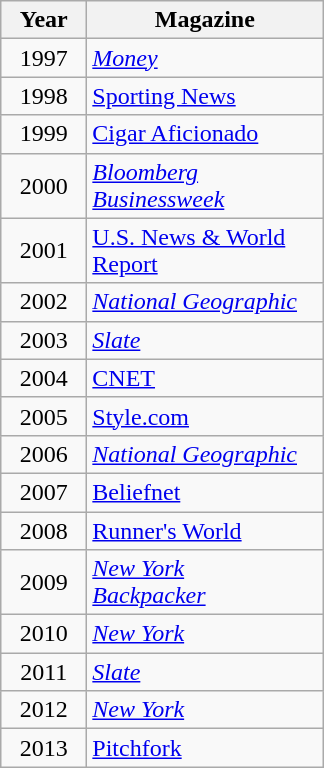<table class="sortable wikitable plainrowheaders">
<tr>
<th scope="col" style="width:50px;">Year</th>
<th scope="col" style="width:150px;">Magazine</th>
</tr>
<tr>
<td align="center">1997</td>
<td><em><a href='#'>Money</a></em></td>
</tr>
<tr>
<td align="center">1998</td>
<td><a href='#'>Sporting News</a></td>
</tr>
<tr>
<td align="center">1999</td>
<td><a href='#'>Cigar Aficionado</a></td>
</tr>
<tr>
<td align="center">2000</td>
<td><em><a href='#'>Bloomberg Businessweek</a> </em></td>
</tr>
<tr>
<td align="center">2001</td>
<td><a href='#'>U.S. News & World Report</a></td>
</tr>
<tr>
<td align="center">2002</td>
<td><em><a href='#'>National Geographic</a></em></td>
</tr>
<tr>
<td align="center">2003</td>
<td><em><a href='#'>Slate</a></em></td>
</tr>
<tr>
<td align="center">2004</td>
<td><a href='#'>CNET</a></td>
</tr>
<tr>
<td align="center">2005</td>
<td><a href='#'>Style.com</a></td>
</tr>
<tr>
<td align="center">2006</td>
<td><em><a href='#'>National Geographic</a></em></td>
</tr>
<tr>
<td align="center">2007</td>
<td><a href='#'>Beliefnet</a></td>
</tr>
<tr>
<td align="center">2008</td>
<td><a href='#'>Runner's World</a></td>
</tr>
<tr>
<td align="center">2009</td>
<td><em><a href='#'>New York</a></em> <br><em><a href='#'>Backpacker</a></em></td>
</tr>
<tr>
<td align="center">2010</td>
<td><em><a href='#'>New York</a></em></td>
</tr>
<tr>
<td align="center">2011</td>
<td><em><a href='#'>Slate</a></em></td>
</tr>
<tr>
<td align="center">2012</td>
<td><em><a href='#'>New York</a></em></td>
</tr>
<tr>
<td align="center">2013</td>
<td><a href='#'>Pitchfork</a></td>
</tr>
</table>
